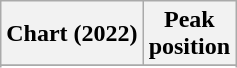<table class="wikitable sortable plainrowheaders" style="text-align:center">
<tr>
<th scope="col">Chart (2022)</th>
<th scope="col">Peak<br>position</th>
</tr>
<tr>
</tr>
<tr>
</tr>
<tr>
</tr>
</table>
